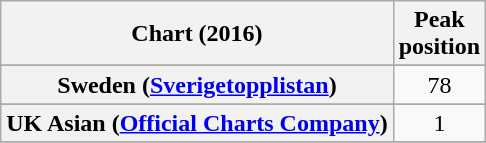<table class="wikitable sortable plainrowheaders" style="text-align:center">
<tr>
<th scope="col">Chart (2016)</th>
<th scope="col">Peak<br> position</th>
</tr>
<tr>
</tr>
<tr>
</tr>
<tr>
</tr>
<tr>
</tr>
<tr>
</tr>
<tr>
</tr>
<tr>
</tr>
<tr>
</tr>
<tr>
</tr>
<tr>
<th scope="row">Sweden (<a href='#'>Sverigetopplistan</a>)</th>
<td>78</td>
</tr>
<tr>
</tr>
<tr>
</tr>
<tr>
<th scope="row">UK Asian (<a href='#'>Official Charts Company</a>)</th>
<td>1</td>
</tr>
<tr>
</tr>
</table>
